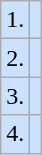<table class="wikitable">
<tr bgcolor="#CAE1FF">
<td align="center">1.</td>
<td></td>
</tr>
<tr bgcolor="#CAE1FF">
<td align="center">2.</td>
<td></td>
</tr>
<tr bgcolor="#CAE1FF">
<td align="center">3.</td>
<td></td>
</tr>
<tr bgcolor="#CAE1FF">
<td align="center">4.</td>
<td></td>
</tr>
</table>
